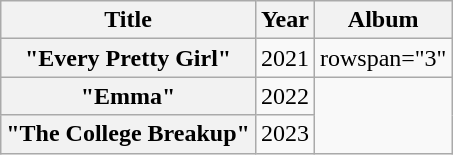<table class="wikitable plainrowheaders" style="text-align:center">
<tr>
<th scope="col">Title</th>
<th scope="col">Year</th>
<th scope="col">Album</th>
</tr>
<tr>
<th scope="row">"Every Pretty Girl"</th>
<td>2021</td>
<td>rowspan="3" </td>
</tr>
<tr>
<th scope="row">"Emma"</th>
<td>2022</td>
</tr>
<tr>
<th scope="row">"The College Breakup"</th>
<td>2023</td>
</tr>
</table>
